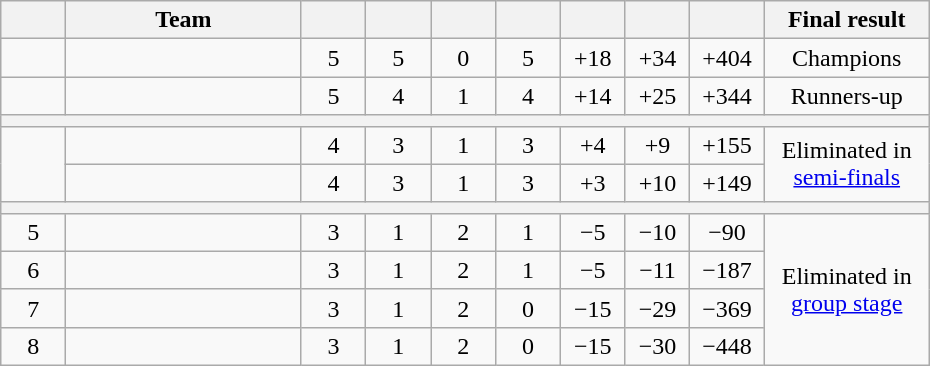<table class=wikitable style="text-align:center;" width=620>
<tr>
<th width=5.5%></th>
<th width=20%>Team</th>
<th width=5.5%></th>
<th width=5.5%></th>
<th width=5.5%></th>
<th width=5.5%></th>
<th width=5.5%></th>
<th width=5.5%></th>
<th width=5.5%></th>
<th width=14%>Final result</th>
</tr>
<tr>
<td></td>
<td align="left"></td>
<td>5</td>
<td>5</td>
<td>0</td>
<td>5</td>
<td>+18</td>
<td>+34</td>
<td>+404</td>
<td>Champions</td>
</tr>
<tr>
<td></td>
<td align="left"></td>
<td>5</td>
<td>4</td>
<td>1</td>
<td>4</td>
<td>+14</td>
<td>+25</td>
<td>+344</td>
<td>Runners-up</td>
</tr>
<tr>
<th colspan="10"></th>
</tr>
<tr>
<td rowspan="2"></td>
<td align="left"></td>
<td>4</td>
<td>3</td>
<td>1</td>
<td>3</td>
<td>+4</td>
<td>+9</td>
<td>+155</td>
<td rowspan="2">Eliminated in <a href='#'>semi-finals</a></td>
</tr>
<tr>
<td align="left"></td>
<td>4</td>
<td>3</td>
<td>1</td>
<td>3</td>
<td>+3</td>
<td>+10</td>
<td>+149</td>
</tr>
<tr>
<th colspan="10"></th>
</tr>
<tr>
<td>5</td>
<td align="left"></td>
<td>3</td>
<td>1</td>
<td>2</td>
<td>1</td>
<td>−5</td>
<td>−10</td>
<td>−90</td>
<td rowspan="4">Eliminated in <a href='#'>group stage</a></td>
</tr>
<tr>
<td>6</td>
<td align="left"></td>
<td>3</td>
<td>1</td>
<td>2</td>
<td>1</td>
<td>−5</td>
<td>−11</td>
<td>−187</td>
</tr>
<tr>
<td>7</td>
<td align="left"></td>
<td>3</td>
<td>1</td>
<td>2</td>
<td>0</td>
<td>−15</td>
<td>−29</td>
<td>−369</td>
</tr>
<tr>
<td>8</td>
<td align="left"></td>
<td>3</td>
<td>1</td>
<td>2</td>
<td>0</td>
<td>−15</td>
<td>−30</td>
<td>−448</td>
</tr>
</table>
